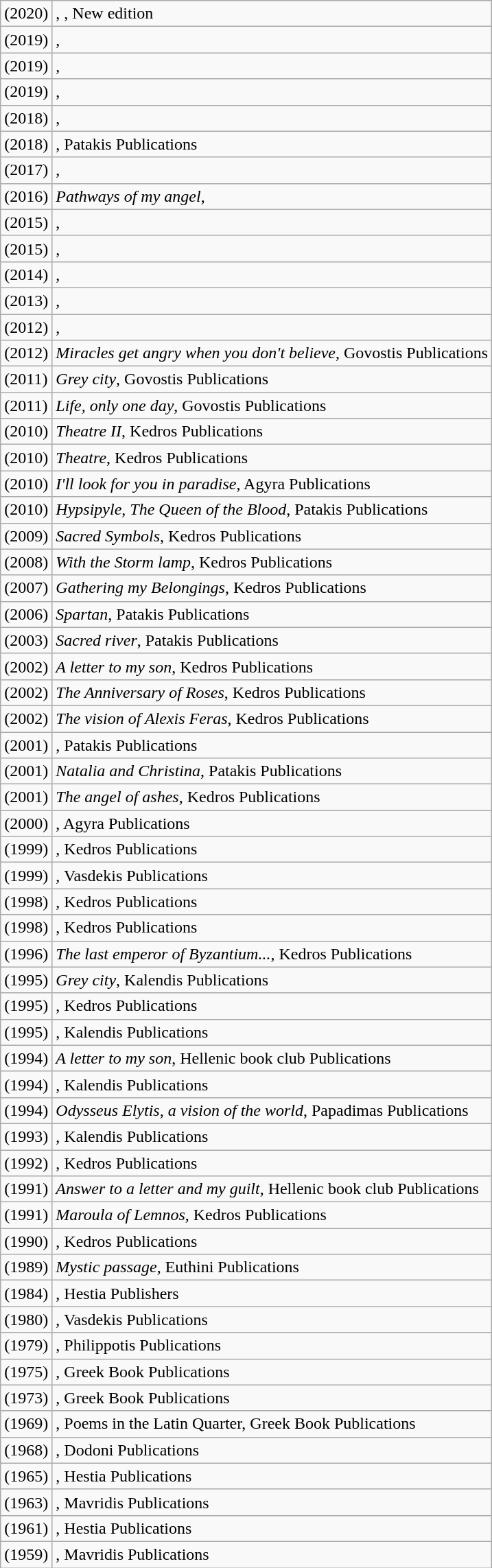<table class="wikitable">
<tr>
<td>(2020)</td>
<td>, , New edition</td>
</tr>
<tr>
<td>(2019)</td>
<td>, </td>
</tr>
<tr>
<td>(2019)</td>
<td>, </td>
</tr>
<tr>
<td>(2019)</td>
<td><em></em>, </td>
</tr>
<tr>
<td>(2018)</td>
<td>, </td>
</tr>
<tr>
<td>(2018)</td>
<td><em></em>, Patakis Publications</td>
</tr>
<tr>
<td>(2017)</td>
<td><em></em>, </td>
</tr>
<tr>
<td>(2016)</td>
<td><em>Pathways of my angel</em>, </td>
</tr>
<tr>
<td>(2015)</td>
<td><em></em>, </td>
</tr>
<tr>
<td>(2015)</td>
<td><em></em>, </td>
</tr>
<tr>
<td>(2014)</td>
<td><em></em>, </td>
</tr>
<tr>
<td>(2013)</td>
<td><em></em>, </td>
</tr>
<tr>
<td>(2012)</td>
<td><em></em>, </td>
</tr>
<tr>
<td>(2012)</td>
<td><em>Miracles get angry when you don't believe</em>, Govostis Publications</td>
</tr>
<tr>
<td>(2011)</td>
<td><em>Grey city</em>, Govostis Publications</td>
</tr>
<tr>
<td>(2011)</td>
<td><em> Life, only one day</em>, Govostis Publications</td>
</tr>
<tr>
<td>(2010)</td>
<td><em>Theatre II</em>, Kedros Publications</td>
</tr>
<tr>
<td>(2010)</td>
<td><em>Theatre</em>, Kedros Publications</td>
</tr>
<tr>
<td>(2010)</td>
<td><em> I'll look for you in paradise</em>, Agyra Publications</td>
</tr>
<tr>
<td>(2010)</td>
<td><em>Hypsipyle, The Queen of the Blood</em>, Patakis Publications</td>
</tr>
<tr>
<td>(2009)</td>
<td><em>Sacred Symbols</em>, Kedros Publications</td>
</tr>
<tr>
<td>(2008)</td>
<td><em>With the Storm lamp</em>, Kedros Publications</td>
</tr>
<tr>
<td>(2007)</td>
<td><em>Gathering my Belongings</em>, Kedros Publications</td>
</tr>
<tr>
<td>(2006)</td>
<td><em>Spartan</em>, Patakis Publications</td>
</tr>
<tr>
<td>(2003)</td>
<td><em>Sacred river</em>, Patakis Publications</td>
</tr>
<tr>
<td>(2002)</td>
<td><em>A letter to my son</em>, Kedros Publications</td>
</tr>
<tr>
<td>(2002)</td>
<td><em>The Anniversary of Roses</em>, Kedros Publications</td>
</tr>
<tr>
<td>(2002)</td>
<td><em>The vision of Alexis Feras</em>, Kedros Publications</td>
</tr>
<tr>
<td>(2001)</td>
<td><em></em>, Patakis Publications</td>
</tr>
<tr>
<td>(2001)</td>
<td><em>Natalia and Christina</em>, Patakis Publications</td>
</tr>
<tr>
<td>(2001)</td>
<td><em>The angel of ashes</em>, Kedros Publications</td>
</tr>
<tr>
<td>(2000)</td>
<td><em></em>, Agyra Publications</td>
</tr>
<tr>
<td>(1999)</td>
<td><em></em>, Kedros Publications</td>
</tr>
<tr>
<td>(1999)</td>
<td><em></em>, Vasdekis Publications</td>
</tr>
<tr>
<td>(1998)</td>
<td><em></em>, Kedros Publications</td>
</tr>
<tr>
<td>(1998)</td>
<td><em></em>, Kedros Publications</td>
</tr>
<tr>
<td>(1996)</td>
<td><em>The last emperor of Byzantium...</em>, Kedros Publications</td>
</tr>
<tr>
<td>(1995)</td>
<td><em>Grey city</em>, Kalendis Publications</td>
</tr>
<tr>
<td>(1995)</td>
<td><em></em>, Kedros Publications</td>
</tr>
<tr>
<td>(1995)</td>
<td><em></em>, Kalendis Publications</td>
</tr>
<tr>
<td>(1994)</td>
<td><em>A letter to my son</em>, Hellenic book club Publications</td>
</tr>
<tr>
<td>(1994)</td>
<td><em></em>, Kalendis Publications</td>
</tr>
<tr>
<td>(1994)</td>
<td><em>Odysseus Elytis, a vision of the world</em>, Papadimas Publications</td>
</tr>
<tr>
<td>(1993)</td>
<td><em></em>, Kalendis Publications</td>
</tr>
<tr>
<td>(1992)</td>
<td><em></em>, Kedros Publications</td>
</tr>
<tr>
<td>(1991)</td>
<td><em>Answer to a letter and my guilt</em>, Hellenic book club Publications</td>
</tr>
<tr>
<td>(1991)</td>
<td><em>Maroula of Lemnos</em>, Kedros Publications</td>
</tr>
<tr>
<td>(1990)</td>
<td><em></em>, Kedros Publications</td>
</tr>
<tr>
<td>(1989)</td>
<td><em>Mystic passage</em>, Euthini Publications</td>
</tr>
<tr>
<td>(1984)</td>
<td><em></em>, Hestia Publishers</td>
</tr>
<tr>
<td>(1980)</td>
<td><em></em>, Vasdekis Publications</td>
</tr>
<tr>
<td>(1979)</td>
<td>, Philippotis Publications</td>
</tr>
<tr>
<td>(1975)</td>
<td>, Greek Book Publications</td>
</tr>
<tr>
<td>(1973)</td>
<td>, Greek Book Publications</td>
</tr>
<tr>
<td>(1969)</td>
<td>, Poems in the Latin Quarter, Greek Book Publications</td>
</tr>
<tr>
<td>(1968)</td>
<td>, Dodoni Publications</td>
</tr>
<tr>
<td>(1965)</td>
<td>, Hestia Publications</td>
</tr>
<tr>
<td>(1963)</td>
<td>, Mavridis Publications</td>
</tr>
<tr>
<td>(1961)</td>
<td>, Hestia Publications</td>
</tr>
<tr>
<td>(1959)</td>
<td>, Mavridis Publications</td>
</tr>
</table>
